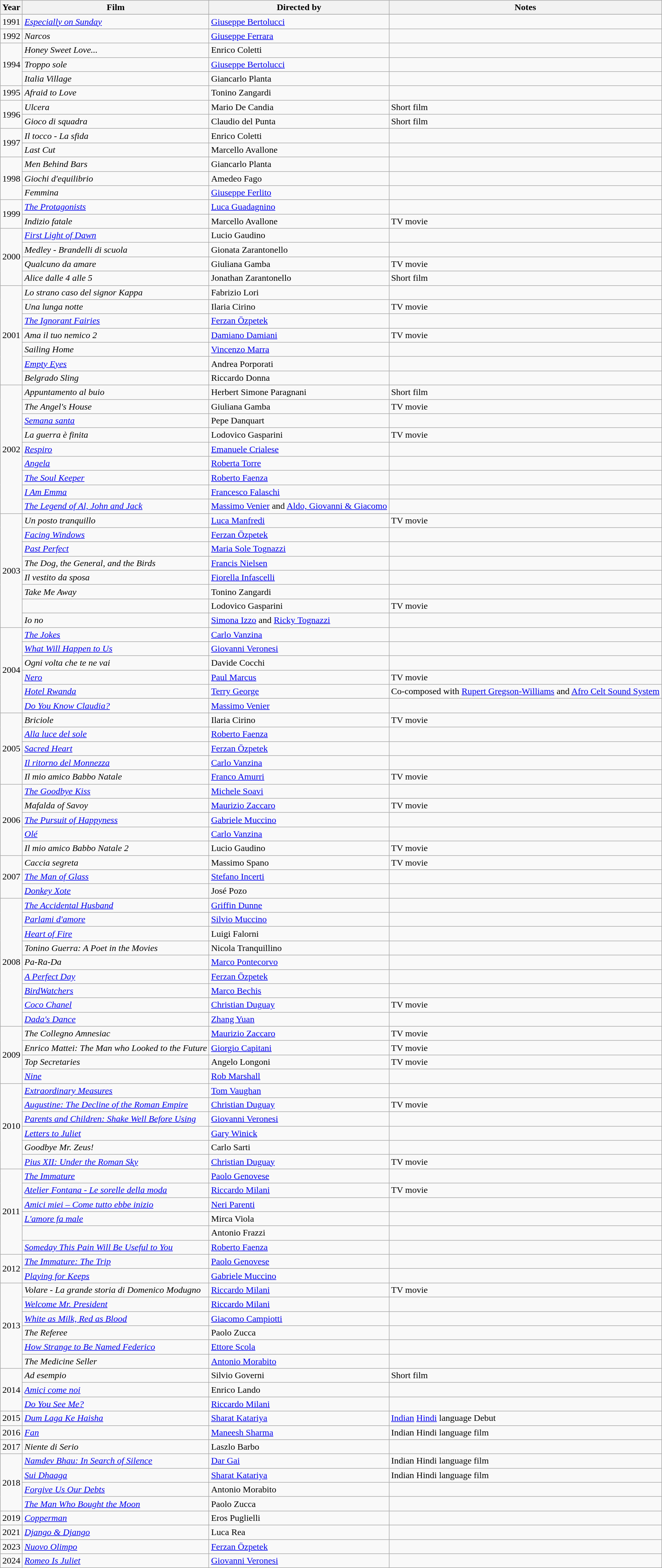<table class="wikitable sortable">
<tr>
<th>Year</th>
<th>Film</th>
<th>Directed by</th>
<th>Notes</th>
</tr>
<tr | 1990 || >
</tr>
<tr>
<td>1991</td>
<td><em><a href='#'>Especially on Sunday</a></em></td>
<td><a href='#'>Giuseppe Bertolucci</a></td>
<td></td>
</tr>
<tr>
<td>1992</td>
<td><em>Narcos</em></td>
<td><a href='#'>Giuseppe Ferrara</a></td>
<td></td>
</tr>
<tr>
<td rowspan="3">1994</td>
<td><em>Honey Sweet Love...</em></td>
<td>Enrico Coletti</td>
<td></td>
</tr>
<tr>
<td><em>Troppo sole</em></td>
<td><a href='#'>Giuseppe Bertolucci</a></td>
<td></td>
</tr>
<tr>
<td><em>Italia Village</em></td>
<td>Giancarlo Planta</td>
<td></td>
</tr>
<tr>
<td>1995</td>
<td><em>Afraid to Love</em></td>
<td>Tonino Zangardi</td>
<td></td>
</tr>
<tr>
<td rowspan="2">1996</td>
<td><em>Ulcera</em></td>
<td>Mario De Candia</td>
<td>Short film</td>
</tr>
<tr>
<td><em>Gioco di squadra</em></td>
<td>Claudio del Punta</td>
<td>Short film</td>
</tr>
<tr>
<td rowspan="2">1997</td>
<td><em>Il tocco - La sfida</em></td>
<td>Enrico Coletti</td>
<td></td>
</tr>
<tr>
<td><em>Last Cut</em></td>
<td>Marcello Avallone</td>
<td></td>
</tr>
<tr>
<td rowspan="3">1998</td>
<td><em>Men Behind Bars</em></td>
<td>Giancarlo Planta</td>
<td></td>
</tr>
<tr>
<td><em>Giochi d'equilibrio</em></td>
<td>Amedeo Fago</td>
<td></td>
</tr>
<tr>
<td><em>Femmina</em></td>
<td><a href='#'>Giuseppe Ferlito</a></td>
<td></td>
</tr>
<tr>
<td rowspan="2">1999</td>
<td><em><a href='#'>The Protagonists</a></em></td>
<td><a href='#'>Luca Guadagnino</a></td>
<td></td>
</tr>
<tr>
<td><em>Indizio fatale</em></td>
<td>Marcello Avallone</td>
<td>TV movie</td>
</tr>
<tr>
<td rowspan="4">2000</td>
<td><em><a href='#'>First Light of Dawn</a></em></td>
<td>Lucio Gaudino</td>
<td></td>
</tr>
<tr>
<td><em>Medley - Brandelli di scuola</em></td>
<td>Gionata Zarantonello</td>
<td></td>
</tr>
<tr>
<td><em>Qualcuno da amare</em></td>
<td>Giuliana Gamba</td>
<td>TV movie</td>
</tr>
<tr>
<td><em>Alice dalle 4 alle 5</em></td>
<td>Jonathan Zarantonello</td>
<td>Short film</td>
</tr>
<tr>
<td rowspan="7">2001</td>
<td><em>Lo strano caso del signor Kappa</em></td>
<td>Fabrizio Lori</td>
<td></td>
</tr>
<tr>
<td><em>Una lunga notte</em></td>
<td>Ilaria Cirino</td>
<td>TV movie</td>
</tr>
<tr>
<td><em><a href='#'>The Ignorant Fairies</a></em></td>
<td><a href='#'>Ferzan Özpetek</a></td>
<td></td>
</tr>
<tr>
<td><em>Ama il tuo nemico 2</em></td>
<td><a href='#'>Damiano Damiani</a></td>
<td>TV movie</td>
</tr>
<tr>
<td><em>Sailing Home</em></td>
<td><a href='#'>Vincenzo Marra</a></td>
<td></td>
</tr>
<tr>
<td><em><a href='#'>Empty Eyes</a></em></td>
<td>Andrea Porporati</td>
<td></td>
</tr>
<tr>
<td><em>Belgrado Sling</em></td>
<td>Riccardo Donna</td>
<td></td>
</tr>
<tr>
<td rowspan="9">2002</td>
<td><em>Appuntamento al buio</em></td>
<td>Herbert Simone Paragnani</td>
<td>Short film</td>
</tr>
<tr>
<td><em>The Angel's House</em></td>
<td>Giuliana Gamba</td>
<td>TV movie</td>
</tr>
<tr>
<td><em><a href='#'>Semana santa</a></em></td>
<td>Pepe Danquart</td>
<td></td>
</tr>
<tr>
<td><em>La guerra è finita</em></td>
<td>Lodovico Gasparini</td>
<td>TV movie</td>
</tr>
<tr>
<td><em><a href='#'>Respiro</a></em></td>
<td><a href='#'>Emanuele Crialese</a></td>
<td></td>
</tr>
<tr>
<td><em><a href='#'>Angela</a></em></td>
<td><a href='#'>Roberta Torre</a></td>
<td></td>
</tr>
<tr>
<td><em><a href='#'>The Soul Keeper</a></em></td>
<td><a href='#'>Roberto Faenza</a></td>
<td></td>
</tr>
<tr>
<td><em><a href='#'>I Am Emma</a></em></td>
<td><a href='#'>Francesco Falaschi</a></td>
<td></td>
</tr>
<tr>
<td><em><a href='#'>The Legend of Al, John and Jack</a></em></td>
<td><a href='#'>Massimo Venier</a> and <a href='#'>Aldo, Giovanni & Giacomo</a></td>
<td></td>
</tr>
<tr>
<td rowspan="8">2003</td>
<td><em>Un posto tranquillo</em></td>
<td><a href='#'>Luca Manfredi</a></td>
<td>TV movie</td>
</tr>
<tr>
<td><em><a href='#'>Facing Windows</a></em></td>
<td><a href='#'>Ferzan Özpetek</a></td>
<td></td>
</tr>
<tr>
<td><em><a href='#'>Past Perfect</a></em></td>
<td><a href='#'>Maria Sole Tognazzi</a></td>
<td></td>
</tr>
<tr>
<td><em>The Dog, the General, and the Birds</em></td>
<td><a href='#'>Francis Nielsen</a></td>
<td></td>
</tr>
<tr>
<td><em>Il vestito da sposa</em></td>
<td><a href='#'>Fiorella Infascelli</a></td>
<td></td>
</tr>
<tr>
<td><em>Take Me Away</em></td>
<td>Tonino Zangardi</td>
<td></td>
</tr>
<tr>
<td><em></em></td>
<td>Lodovico Gasparini</td>
<td>TV movie</td>
</tr>
<tr>
<td><em>Io no</em></td>
<td><a href='#'>Simona Izzo</a> and <a href='#'>Ricky Tognazzi</a></td>
<td></td>
</tr>
<tr>
<td rowspan="6">2004</td>
<td><em><a href='#'>The Jokes</a></em></td>
<td><a href='#'>Carlo Vanzina</a></td>
<td></td>
</tr>
<tr>
<td><em><a href='#'>What Will Happen to Us</a></em></td>
<td><a href='#'>Giovanni Veronesi</a></td>
<td></td>
</tr>
<tr>
<td><em>Ogni volta che te ne vai</em></td>
<td>Davide Cocchi</td>
<td></td>
</tr>
<tr>
<td><em><a href='#'>Nero</a></em></td>
<td><a href='#'>Paul Marcus</a></td>
<td>TV movie</td>
</tr>
<tr>
<td><em><a href='#'>Hotel Rwanda</a></em></td>
<td><a href='#'>Terry George</a></td>
<td>Co-composed with <a href='#'>Rupert Gregson-Williams</a> and <a href='#'>Afro Celt Sound System</a></td>
</tr>
<tr>
<td><em><a href='#'>Do You Know Claudia?</a></em></td>
<td><a href='#'>Massimo Venier</a></td>
<td></td>
</tr>
<tr>
<td rowspan="5">2005</td>
<td><em>Briciole</em></td>
<td>Ilaria Cirino</td>
<td>TV movie</td>
</tr>
<tr>
<td><em><a href='#'>Alla luce del sole</a></em></td>
<td><a href='#'>Roberto Faenza</a></td>
<td></td>
</tr>
<tr>
<td><em><a href='#'>Sacred Heart</a></em></td>
<td><a href='#'>Ferzan Özpetek</a></td>
<td></td>
</tr>
<tr>
<td><em><a href='#'>Il ritorno del Monnezza</a></em></td>
<td><a href='#'>Carlo Vanzina</a></td>
<td></td>
</tr>
<tr>
<td><em>Il mio amico Babbo Natale</em></td>
<td><a href='#'>Franco Amurri</a></td>
<td>TV movie</td>
</tr>
<tr>
<td rowspan="5">2006</td>
<td><em><a href='#'>The Goodbye Kiss</a></em></td>
<td><a href='#'>Michele Soavi</a></td>
<td></td>
</tr>
<tr>
<td><em>Mafalda of Savoy</em></td>
<td><a href='#'>Maurizio Zaccaro</a></td>
<td>TV movie</td>
</tr>
<tr>
<td><em><a href='#'>The Pursuit of Happyness</a></em></td>
<td><a href='#'>Gabriele Muccino</a></td>
<td></td>
</tr>
<tr>
<td><em><a href='#'>Olé</a></em></td>
<td><a href='#'>Carlo Vanzina</a></td>
<td></td>
</tr>
<tr>
<td><em>Il mio amico Babbo Natale 2</em></td>
<td>Lucio Gaudino</td>
<td>TV movie</td>
</tr>
<tr>
<td rowspan="3">2007</td>
<td><em>Caccia segreta</em></td>
<td>Massimo Spano</td>
<td>TV movie</td>
</tr>
<tr>
<td><em><a href='#'>The Man of Glass</a></em></td>
<td><a href='#'>Stefano Incerti</a></td>
<td></td>
</tr>
<tr>
<td><em><a href='#'>Donkey Xote</a></em></td>
<td>José Pozo</td>
<td></td>
</tr>
<tr>
<td rowspan="9">2008</td>
<td><em><a href='#'>The Accidental Husband</a></em></td>
<td><a href='#'>Griffin Dunne</a></td>
<td></td>
</tr>
<tr>
<td><em><a href='#'>Parlami d'amore</a></em></td>
<td><a href='#'>Silvio Muccino</a></td>
<td></td>
</tr>
<tr>
<td><em><a href='#'>Heart of Fire</a></em></td>
<td>Luigi Falorni</td>
<td></td>
</tr>
<tr>
<td><em>Tonino Guerra: A Poet in the Movies</em></td>
<td>Nicola Tranquillino</td>
<td></td>
</tr>
<tr>
<td><em>Pa-Ra-Da</em></td>
<td><a href='#'>Marco Pontecorvo</a></td>
<td></td>
</tr>
<tr>
<td><em><a href='#'>A Perfect Day</a></em></td>
<td><a href='#'>Ferzan Özpetek</a></td>
<td></td>
</tr>
<tr>
<td><em><a href='#'>BirdWatchers</a></em></td>
<td><a href='#'>Marco Bechis</a></td>
<td></td>
</tr>
<tr>
<td><em><a href='#'>Coco Chanel</a></em></td>
<td><a href='#'>Christian Duguay</a></td>
<td>TV movie</td>
</tr>
<tr>
<td><em><a href='#'>Dada's Dance</a></em></td>
<td><a href='#'>Zhang Yuan</a></td>
<td></td>
</tr>
<tr>
<td rowspan="4">2009</td>
<td><em>The Collegno Amnesiac</em></td>
<td><a href='#'>Maurizio Zaccaro</a></td>
<td>TV movie</td>
</tr>
<tr>
<td><em>Enrico Mattei: The Man who Looked to the Future</em></td>
<td><a href='#'>Giorgio Capitani</a></td>
<td>TV movie</td>
</tr>
<tr>
<td><em>Top Secretaries</em></td>
<td>Angelo Longoni</td>
<td>TV movie</td>
</tr>
<tr>
<td><em><a href='#'>Nine</a></em></td>
<td><a href='#'>Rob Marshall</a></td>
<td></td>
</tr>
<tr>
<td rowspan="6">2010</td>
<td><em><a href='#'>Extraordinary Measures</a></em></td>
<td><a href='#'>Tom Vaughan</a></td>
<td></td>
</tr>
<tr>
<td><em><a href='#'>Augustine: The Decline of the Roman Empire</a></em></td>
<td><a href='#'>Christian Duguay</a></td>
<td>TV movie</td>
</tr>
<tr>
<td><em><a href='#'>Parents and Children: Shake Well Before Using</a></em></td>
<td><a href='#'>Giovanni Veronesi</a></td>
<td></td>
</tr>
<tr>
<td><em><a href='#'>Letters to Juliet</a></em></td>
<td><a href='#'>Gary Winick</a></td>
<td></td>
</tr>
<tr>
<td><em>Goodbye Mr. Zeus!</em></td>
<td>Carlo Sarti</td>
<td></td>
</tr>
<tr>
<td><em><a href='#'>Pius XII: Under the Roman Sky</a></em></td>
<td><a href='#'>Christian Duguay</a></td>
<td>TV movie</td>
</tr>
<tr>
<td rowspan="6">2011</td>
<td><em><a href='#'>The Immature</a></em></td>
<td><a href='#'>Paolo Genovese</a></td>
<td></td>
</tr>
<tr>
<td><em><a href='#'>Atelier Fontana - Le sorelle della moda</a></em></td>
<td><a href='#'>Riccardo Milani</a></td>
<td>TV movie</td>
</tr>
<tr>
<td><em><a href='#'>Amici miei – Come tutto ebbe inizio</a></em></td>
<td><a href='#'>Neri Parenti</a></td>
<td></td>
</tr>
<tr>
<td><em><a href='#'>L'amore fa male</a></em></td>
<td>Mirca Viola</td>
<td></td>
</tr>
<tr>
<td><em></em></td>
<td>Antonio Frazzi</td>
<td></td>
</tr>
<tr>
<td><em><a href='#'>Someday This Pain Will Be Useful to You</a></em></td>
<td><a href='#'>Roberto Faenza</a></td>
<td></td>
</tr>
<tr>
<td rowspan="2">2012</td>
<td><em><a href='#'>The Immature: The Trip</a></em></td>
<td><a href='#'>Paolo Genovese</a></td>
<td></td>
</tr>
<tr>
<td><em><a href='#'>Playing for Keeps</a></em></td>
<td><a href='#'>Gabriele Muccino</a></td>
<td></td>
</tr>
<tr>
<td rowspan="6">2013</td>
<td><em>Volare - La grande storia di Domenico Modugno</em></td>
<td><a href='#'>Riccardo Milani</a></td>
<td>TV movie</td>
</tr>
<tr>
<td><em><a href='#'>Welcome Mr. President</a></em></td>
<td><a href='#'>Riccardo Milani</a></td>
<td></td>
</tr>
<tr>
<td><em><a href='#'>White as Milk, Red as Blood</a></em></td>
<td><a href='#'>Giacomo Campiotti</a></td>
<td></td>
</tr>
<tr>
<td><em>The Referee</em></td>
<td>Paolo Zucca</td>
<td></td>
</tr>
<tr>
<td><em><a href='#'>How Strange to Be Named Federico</a></em></td>
<td><a href='#'>Ettore Scola</a></td>
<td></td>
</tr>
<tr>
<td><em>The Medicine Seller</em></td>
<td><a href='#'>Antonio Morabito</a></td>
<td></td>
</tr>
<tr>
<td rowspan="3">2014</td>
<td><em>Ad esempio</em></td>
<td>Silvio Governi</td>
<td>Short film</td>
</tr>
<tr>
<td><em><a href='#'>Amici come noi</a></em></td>
<td>Enrico Lando</td>
<td></td>
</tr>
<tr>
<td><em><a href='#'>Do You See Me?</a></em></td>
<td><a href='#'>Riccardo Milani</a></td>
<td></td>
</tr>
<tr>
<td>2015</td>
<td><em><a href='#'>Dum Laga Ke Haisha</a></em></td>
<td><a href='#'>Sharat Katariya</a></td>
<td><a href='#'>Indian</a> <a href='#'>Hindi</a> language Debut</td>
</tr>
<tr>
<td>2016</td>
<td><em><a href='#'>Fan</a></em></td>
<td><a href='#'>Maneesh Sharma</a></td>
<td>Indian Hindi language film</td>
</tr>
<tr>
<td>2017</td>
<td><em>Niente di Serio</em></td>
<td>Laszlo Barbo</td>
<td></td>
</tr>
<tr>
<td rowspan="4">2018</td>
<td><em><a href='#'>Namdev Bhau: In Search of Silence</a></em></td>
<td><a href='#'>Dar Gai</a></td>
<td>Indian Hindi language film</td>
</tr>
<tr>
<td><em><a href='#'>Sui Dhaaga</a></em></td>
<td><a href='#'>Sharat Katariya</a></td>
<td>Indian Hindi language film</td>
</tr>
<tr>
<td><em><a href='#'>Forgive Us Our Debts</a></em></td>
<td>Antonio Morabito</td>
<td></td>
</tr>
<tr>
<td><em><a href='#'>The Man Who Bought the Moon</a></em></td>
<td>Paolo Zucca</td>
<td></td>
</tr>
<tr>
<td>2019</td>
<td><em><a href='#'>Copperman</a></em></td>
<td>Eros Puglielli</td>
<td></td>
</tr>
<tr>
<td>2021</td>
<td><em><a href='#'>Django & Django</a></em></td>
<td>Luca Rea</td>
</tr>
<tr>
<td>2023</td>
<td><em><a href='#'>Nuovo Olimpo</a></em></td>
<td><a href='#'>Ferzan Özpetek</a></td>
<td></td>
</tr>
<tr>
<td>2024</td>
<td><em><a href='#'>Romeo Is Juliet</a></em></td>
<td><a href='#'>Giovanni Veronesi</a></td>
<td></td>
</tr>
</table>
